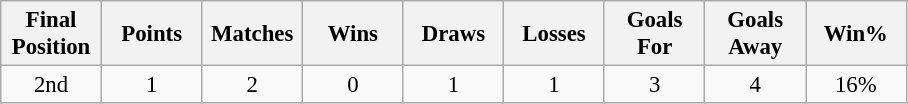<table class="wikitable" style="font-size: 95%; text-align: center;">
<tr>
<th width=60>Final Position</th>
<th width=60>Points</th>
<th width=60>Matches</th>
<th width=60>Wins</th>
<th width=60>Draws</th>
<th width=60>Losses</th>
<th width=60>Goals For</th>
<th width=60>Goals Away</th>
<th width=60>Win%</th>
</tr>
<tr>
<td>2nd</td>
<td>1</td>
<td>2</td>
<td>0</td>
<td>1</td>
<td>1</td>
<td>3</td>
<td>4</td>
<td>16%</td>
</tr>
</table>
